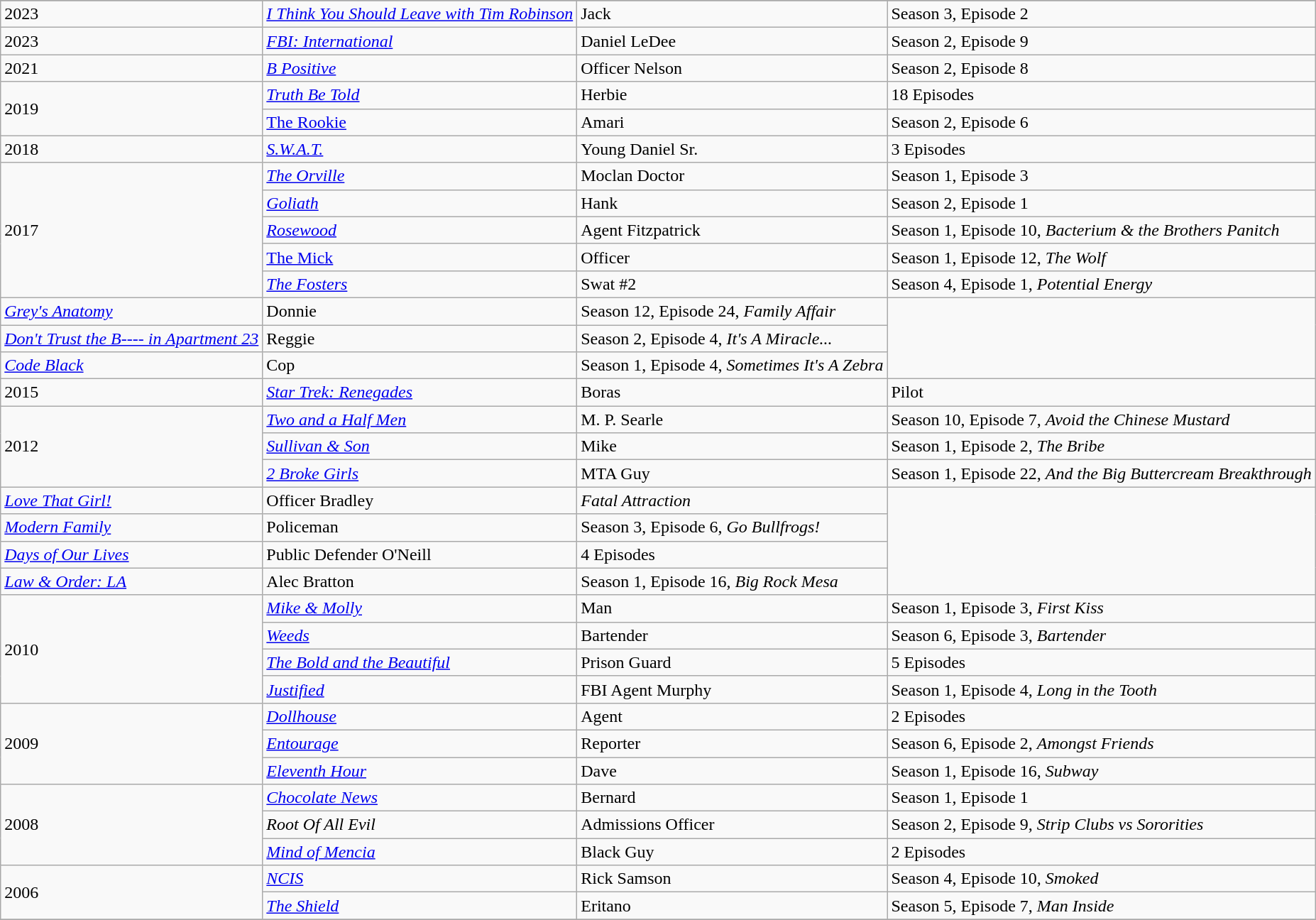<table class="wikitable sortable">
<tr>
</tr>
<tr>
<td>2023</td>
<td><em><a href='#'>I Think You Should Leave with Tim Robinson</a></em></td>
<td>Jack</td>
<td>Season 3, Episode 2</td>
</tr>
<tr>
<td>2023</td>
<td><em><a href='#'>FBI: International</a></em></td>
<td>Daniel LeDee</td>
<td>Season 2, Episode 9</td>
</tr>
<tr>
<td>2021</td>
<td><em><a href='#'>B Positive</a></em></td>
<td>Officer Nelson</td>
<td>Season 2, Episode 8</td>
</tr>
<tr>
<td rowspan=2>2019</td>
<td><em><a href='#'>Truth Be Told</a></em></td>
<td>Herbie</td>
<td>18 Episodes</td>
</tr>
<tr>
<td><a href='#'>The Rookie</a></td>
<td>Amari</td>
<td>Season 2, Episode 6</td>
</tr>
<tr>
<td>2018</td>
<td><em><a href='#'>S.W.A.T.</a></em></td>
<td>Young Daniel Sr.</td>
<td>3 Episodes</td>
</tr>
<tr>
<td rowspan=5>2017</td>
<td><em><a href='#'>The Orville</a></em></td>
<td>Moclan Doctor</td>
<td>Season 1, Episode 3</td>
</tr>
<tr>
<td><em><a href='#'>Goliath</a></em></td>
<td>Hank</td>
<td>Season 2, Episode 1</td>
</tr>
<tr>
<td><em><a href='#'>Rosewood</a></em></td>
<td>Agent Fitzpatrick</td>
<td>Season 1, Episode 10, <em>Bacterium & the Brothers Panitch</em></td>
</tr>
<tr>
<td><a href='#'>The Mick</a></td>
<td>Officer</td>
<td>Season 1, Episode 12, <em>The Wolf</em></td>
</tr>
<tr>
<td><em><a href='#'>The Fosters</a></em></td>
<td>Swat #2</td>
<td>Season 4, Episode 1, <em>Potential Energy</em></td>
</tr>
<tr>
<td><em><a href='#'>Grey's Anatomy</a></em></td>
<td>Donnie</td>
<td>Season 12, Episode 24, <em>Family Affair</em></td>
</tr>
<tr>
<td><em><a href='#'>Don't Trust the B---- in Apartment 23</a></em></td>
<td>Reggie</td>
<td>Season 2, Episode 4, <em>It's A Miracle...</em></td>
</tr>
<tr>
<td><em><a href='#'>Code Black</a></em></td>
<td>Cop</td>
<td>Season 1, Episode 4, <em>Sometimes It's A Zebra</em></td>
</tr>
<tr>
<td>2015</td>
<td><em><a href='#'>Star Trek: Renegades</a></em></td>
<td>Boras</td>
<td>Pilot</td>
</tr>
<tr>
<td rowspan=3>2012</td>
<td><em><a href='#'>Two and a Half Men</a></em></td>
<td>M. P. Searle</td>
<td>Season 10, Episode 7, <em>Avoid the Chinese Mustard</em></td>
</tr>
<tr>
<td><em><a href='#'>Sullivan & Son</a></em></td>
<td>Mike</td>
<td>Season 1, Episode 2, <em>The Bribe</em></td>
</tr>
<tr>
<td><em><a href='#'>2 Broke Girls</a></em></td>
<td>MTA Guy</td>
<td>Season 1, Episode 22, <em>And the Big Buttercream Breakthrough</em></td>
</tr>
<tr>
<td><em><a href='#'>Love That Girl!</a></em></td>
<td>Officer Bradley</td>
<td><em>Fatal Attraction</em></td>
</tr>
<tr>
<td><em><a href='#'>Modern Family</a></em></td>
<td>Policeman</td>
<td>Season 3, Episode 6, <em>Go Bullfrogs!</em></td>
</tr>
<tr>
<td><em><a href='#'>Days of Our Lives</a></em></td>
<td>Public Defender O'Neill</td>
<td>4 Episodes</td>
</tr>
<tr>
<td><em><a href='#'>Law & Order: LA</a></em></td>
<td>Alec Bratton</td>
<td>Season 1, Episode 16, <em>Big Rock Mesa</em></td>
</tr>
<tr>
<td rowspan=4>2010</td>
<td><em><a href='#'>Mike & Molly</a></em></td>
<td>Man</td>
<td>Season 1, Episode 3, <em>First Kiss</em></td>
</tr>
<tr>
<td><em><a href='#'>Weeds</a></em></td>
<td>Bartender</td>
<td>Season 6, Episode 3, <em>Bartender</em></td>
</tr>
<tr>
<td><em><a href='#'>The Bold and the Beautiful</a></em></td>
<td>Prison Guard</td>
<td>5 Episodes</td>
</tr>
<tr>
<td><em><a href='#'>Justified</a></em></td>
<td>FBI Agent Murphy</td>
<td>Season 1, Episode 4, <em>Long in the Tooth</em></td>
</tr>
<tr>
<td rowspan=3>2009</td>
<td><em><a href='#'>Dollhouse</a></em></td>
<td>Agent</td>
<td>2 Episodes</td>
</tr>
<tr>
<td><em><a href='#'>Entourage</a></em></td>
<td>Reporter</td>
<td>Season 6, Episode 2, <em>Amongst Friends</em></td>
</tr>
<tr>
<td><em><a href='#'>Eleventh Hour</a></em></td>
<td>Dave</td>
<td>Season 1, Episode 16, <em>Subway</em></td>
</tr>
<tr>
<td rowspan=3>2008</td>
<td><em><a href='#'>Chocolate News</a></em></td>
<td>Bernard</td>
<td>Season 1, Episode 1</td>
</tr>
<tr>
<td><em>Root Of All Evil</em></td>
<td>Admissions Officer</td>
<td>Season 2, Episode 9, <em>Strip Clubs vs Sororities</em></td>
</tr>
<tr>
<td><em><a href='#'>Mind of Mencia</a></em></td>
<td>Black Guy</td>
<td>2 Episodes</td>
</tr>
<tr>
<td rowspan=2>2006</td>
<td><em><a href='#'>NCIS</a></em></td>
<td>Rick Samson</td>
<td>Season 4, Episode 10, <em>Smoked</em></td>
</tr>
<tr>
<td><em><a href='#'>The Shield</a></em></td>
<td>Eritano</td>
<td>Season 5, Episode 7, <em>Man Inside</em></td>
</tr>
<tr>
</tr>
</table>
